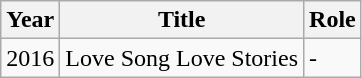<table class="wikitable">
<tr>
<th>Year</th>
<th>Title</th>
<th>Role</th>
</tr>
<tr>
<td>2016</td>
<td>Love Song Love Stories</td>
<td>-</td>
</tr>
</table>
